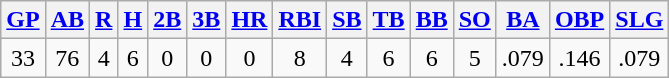<table class="wikitable">
<tr>
<th><a href='#'>GP</a></th>
<th><a href='#'>AB</a></th>
<th><a href='#'>R</a></th>
<th><a href='#'>H</a></th>
<th><a href='#'>2B</a></th>
<th><a href='#'>3B</a></th>
<th><a href='#'>HR</a></th>
<th><a href='#'>RBI</a></th>
<th><a href='#'>SB</a></th>
<th><a href='#'>TB</a></th>
<th><a href='#'>BB</a></th>
<th><a href='#'>SO</a></th>
<th><a href='#'>BA</a></th>
<th><a href='#'>OBP</a></th>
<th><a href='#'>SLG</a></th>
</tr>
<tr align=center>
<td>33</td>
<td>76</td>
<td>4</td>
<td>6</td>
<td>0</td>
<td>0</td>
<td>0</td>
<td>8</td>
<td>4</td>
<td>6</td>
<td>6</td>
<td>5</td>
<td>.079</td>
<td>.146</td>
<td>.079</td>
</tr>
</table>
